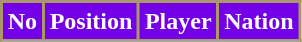<table class="wikitable">
<tr>
<th style="color:#FFFFFF; background: #7300E6; border:2px solid #AB9767;">No</th>
<th style="color:#FFFFFF; background: #7300E6; border:2px solid #AB9767;">Position</th>
<th style="color:#FFFFFF; background: #7300E6; border:2px solid #AB9767;">Player</th>
<th style="color:#FFFFFF; background: #7300E6; border:2px solid #AB9767;">Nation</th>
</tr>
<tr>
</tr>
</table>
